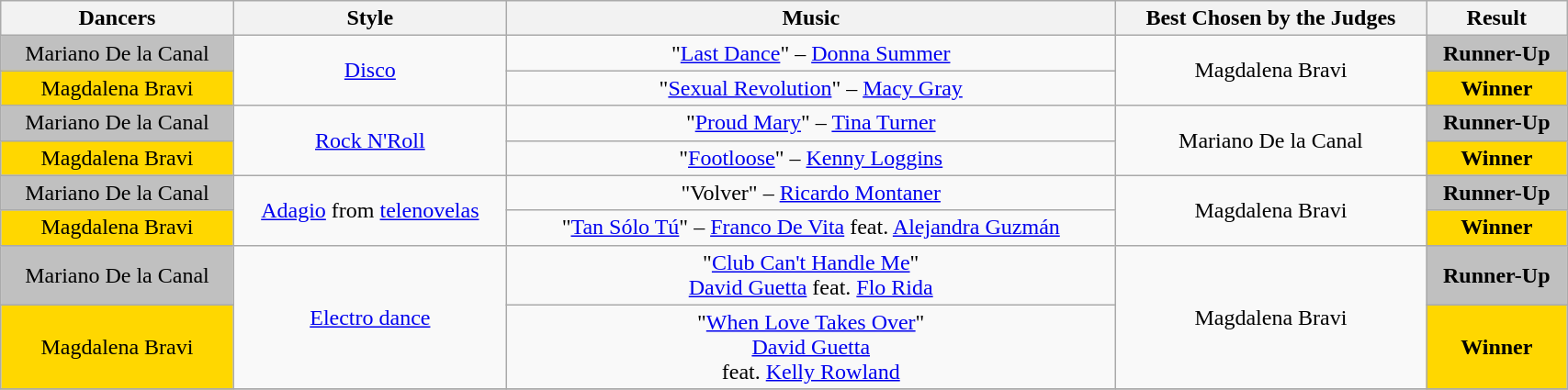<table class="wikitable" width="90%" style="text-align:center;">
<tr bgcolor="f2f2f2">
<td><strong>Dancers</strong></td>
<td><strong>Style</strong></td>
<td><strong>Music</strong></td>
<td><strong>Best Chosen by the Judges</strong></td>
<td><strong>Result</strong></td>
</tr>
<tr>
<td bgcolor=silver>Mariano De la Canal</td>
<td rowspan=2><a href='#'>Disco</a></td>
<td>"<a href='#'>Last Dance</a>" – <a href='#'>Donna Summer</a></td>
<td rowspan=2>Magdalena Bravi</td>
<td bgcolor=silver><strong>Runner-Up</strong></td>
</tr>
<tr>
<td bgcolor=gold>Magdalena Bravi</td>
<td>"<a href='#'>Sexual Revolution</a>" – <a href='#'>Macy Gray</a></td>
<td bgcolor=gold><strong>Winner</strong></td>
</tr>
<tr>
<td bgcolor=silver>Mariano De la Canal</td>
<td rowspan=2><a href='#'>Rock N'Roll</a></td>
<td>"<a href='#'>Proud Mary</a>" – <a href='#'>Tina Turner</a></td>
<td rowspan=2>Mariano De la Canal</td>
<td bgcolor=silver><strong>Runner-Up</strong></td>
</tr>
<tr>
<td bgcolor=gold>Magdalena Bravi</td>
<td>"<a href='#'>Footloose</a>" – <a href='#'>Kenny Loggins</a></td>
<td bgcolor=gold><strong>Winner</strong></td>
</tr>
<tr>
<td bgcolor=silver>Mariano De la Canal</td>
<td rowspan=2><a href='#'>Adagio</a> from <a href='#'>telenovelas</a></td>
<td>"Volver" – <a href='#'>Ricardo Montaner</a></td>
<td rowspan=2>Magdalena Bravi</td>
<td bgcolor=silver><strong>Runner-Up</strong></td>
</tr>
<tr>
<td bgcolor=gold>Magdalena Bravi</td>
<td>"<a href='#'>Tan Sólo Tú</a>" – <a href='#'>Franco De Vita</a> feat. <a href='#'>Alejandra Guzmán</a></td>
<td bgcolor=gold><strong>Winner</strong></td>
</tr>
<tr>
<td bgcolor=silver>Mariano De la Canal</td>
<td rowspan=2><a href='#'>Electro dance</a></td>
<td>"<a href='#'>Club Can't Handle Me</a>" <br><a href='#'>David Guetta</a> feat. <a href='#'>Flo Rida</a></td>
<td rowspan=2>Magdalena Bravi</td>
<td bgcolor=silver><strong>Runner-Up</strong></td>
</tr>
<tr>
<td bgcolor=gold>Magdalena Bravi</td>
<td>"<a href='#'>When Love Takes Over</a>"<br><a href='#'>David Guetta</a><br> feat. <a href='#'>Kelly Rowland</a></td>
<td bgcolor=gold><strong>Winner</strong></td>
</tr>
<tr>
</tr>
</table>
